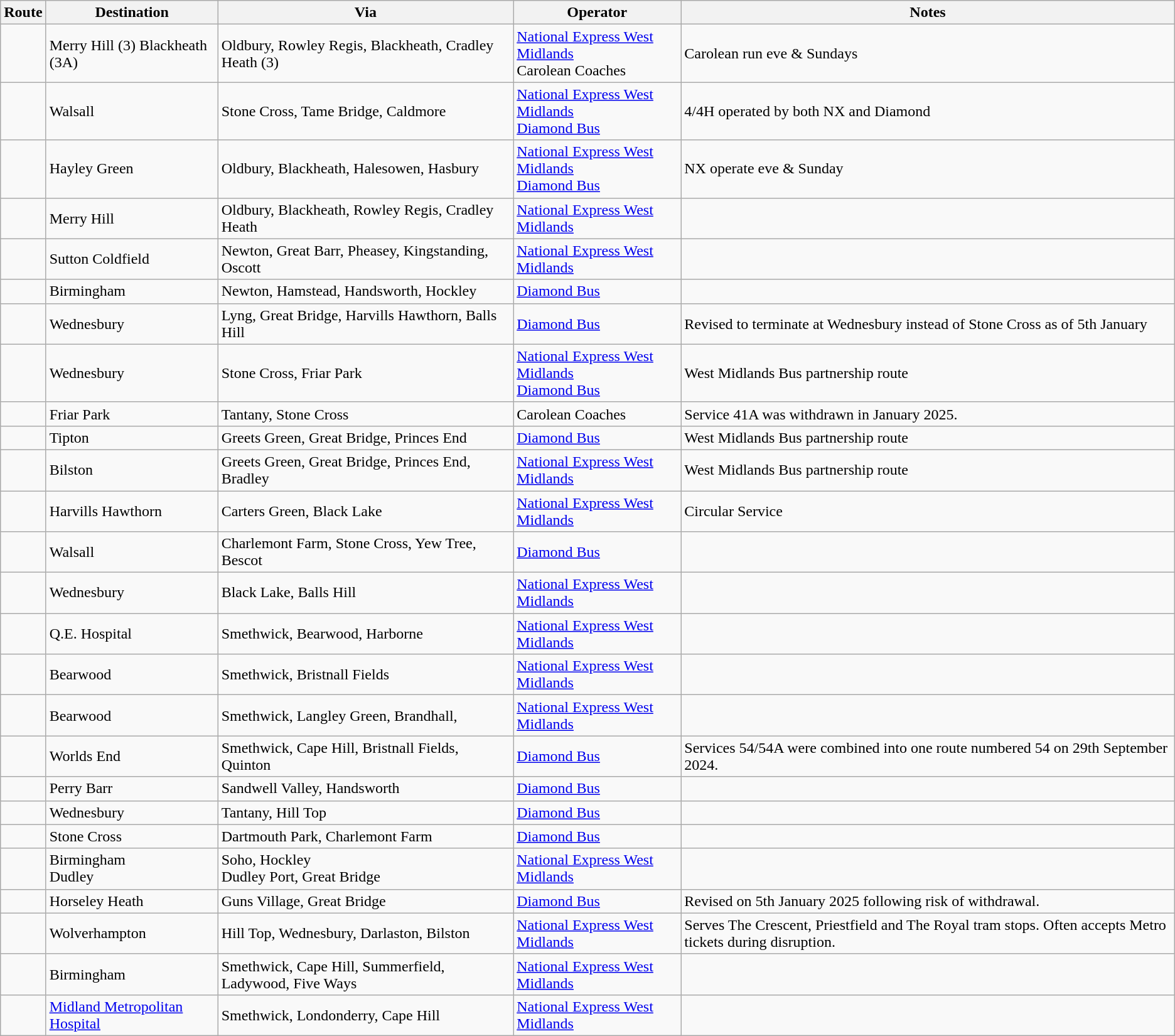<table class="wikitable sortable">
<tr>
<th>Route</th>
<th>Destination</th>
<th>Via</th>
<th>Operator</th>
<th>Notes</th>
</tr>
<tr>
<td><strong></strong><br><strong></strong></td>
<td>Merry Hill (3) Blackheath (3A)</td>
<td>Oldbury, Rowley Regis, Blackheath, Cradley Heath (3)</td>
<td><a href='#'>National Express West Midlands</a><br>Carolean Coaches</td>
<td>Carolean run eve & Sundays</td>
</tr>
<tr>
<td><strong></strong><br><strong></strong></td>
<td>Walsall</td>
<td>Stone Cross, Tame Bridge, Caldmore</td>
<td><a href='#'>National Express West Midlands</a><br><a href='#'>Diamond Bus</a></td>
<td>4/4H operated by both NX and Diamond</td>
</tr>
<tr>
<td><strong></strong><br><strong></strong></td>
<td>Hayley Green</td>
<td>Oldbury, Blackheath, Halesowen, Hasbury</td>
<td><a href='#'>National Express West Midlands</a><br><a href='#'>Diamond Bus</a></td>
<td>NX operate eve & Sunday</td>
</tr>
<tr>
<td><strong></strong></td>
<td>Merry Hill</td>
<td>Oldbury, Blackheath, Rowley Regis, Cradley Heath</td>
<td><a href='#'>National Express West Midlands</a></td>
<td></td>
</tr>
<tr>
<td><strong></strong></td>
<td>Sutton Coldfield</td>
<td>Newton, Great Barr, Pheasey, Kingstanding, Oscott</td>
<td><a href='#'>National Express West Midlands</a></td>
<td></td>
</tr>
<tr>
<td><strong></strong></td>
<td>Birmingham</td>
<td>Newton, Hamstead, Handsworth, Hockley</td>
<td><a href='#'>Diamond Bus</a></td>
<td></td>
</tr>
<tr>
<td><strong></strong></td>
<td>Wednesbury</td>
<td>Lyng, Great Bridge, Harvills Hawthorn, Balls Hill</td>
<td><a href='#'>Diamond Bus</a></td>
<td>Revised to terminate at Wednesbury instead of Stone Cross as of 5th January</td>
</tr>
<tr>
<td><strong></strong><br><strong></strong></td>
<td>Wednesbury</td>
<td>Stone Cross, Friar Park</td>
<td><a href='#'>National Express West Midlands</a><br><a href='#'>Diamond Bus</a></td>
<td>West Midlands Bus partnership route</td>
</tr>
<tr>
<td><strong></strong></td>
<td>Friar Park</td>
<td>Tantany, Stone Cross</td>
<td>Carolean Coaches</td>
<td>Service 41A was withdrawn in January 2025.</td>
</tr>
<tr>
<td><strong></strong></td>
<td>Tipton</td>
<td>Greets Green, Great Bridge, Princes End</td>
<td><a href='#'>Diamond Bus</a></td>
<td>West Midlands Bus partnership route</td>
</tr>
<tr>
<td><strong></strong></td>
<td>Bilston</td>
<td>Greets Green, Great Bridge, Princes End, Bradley</td>
<td><a href='#'>National Express West Midlands</a></td>
<td>West Midlands Bus partnership route</td>
</tr>
<tr>
<td><strong></strong></td>
<td>Harvills Hawthorn</td>
<td>Carters Green, Black Lake</td>
<td><a href='#'>National Express West Midlands</a></td>
<td>Circular Service</td>
</tr>
<tr>
<td><strong></strong></td>
<td>Walsall</td>
<td>Charlemont Farm, Stone Cross, Yew Tree, Bescot</td>
<td><a href='#'>Diamond Bus</a></td>
<td></td>
</tr>
<tr>
<td><strong></strong></td>
<td>Wednesbury</td>
<td>Black Lake, Balls Hill</td>
<td><a href='#'>National Express West Midlands</a></td>
<td></td>
</tr>
<tr>
<td><strong></strong></td>
<td>Q.E. Hospital</td>
<td>Smethwick, Bearwood, Harborne</td>
<td><a href='#'>National Express West Midlands</a></td>
<td></td>
</tr>
<tr>
<td><strong></strong></td>
<td>Bearwood</td>
<td>Smethwick, Bristnall Fields</td>
<td><a href='#'>National Express West Midlands</a></td>
<td></td>
</tr>
<tr>
<td><strong></strong></td>
<td>Bearwood</td>
<td>Smethwick, Langley Green, Brandhall,</td>
<td><a href='#'>National Express West Midlands</a></td>
<td></td>
</tr>
<tr>
<td><strong></strong></td>
<td>Worlds End</td>
<td>Smethwick, Cape Hill, Bristnall Fields, Quinton</td>
<td><a href='#'>Diamond Bus</a></td>
<td>Services 54/54A were combined into one route numbered 54 on 29th September 2024.</td>
</tr>
<tr>
<td><strong></strong></td>
<td>Perry Barr</td>
<td>Sandwell Valley, Handsworth</td>
<td><a href='#'>Diamond Bus</a></td>
<td></td>
</tr>
<tr>
<td><strong></strong></td>
<td>Wednesbury</td>
<td>Tantany, Hill Top</td>
<td><a href='#'>Diamond Bus</a></td>
<td></td>
</tr>
<tr>
<td><strong></strong></td>
<td>Stone Cross</td>
<td>Dartmouth Park, Charlemont Farm</td>
<td><a href='#'>Diamond Bus</a></td>
<td></td>
</tr>
<tr>
<td><strong></strong></td>
<td>Birmingham<br>Dudley</td>
<td>Soho, Hockley<br>Dudley Port, Great Bridge</td>
<td><a href='#'>National Express West Midlands</a></td>
<td></td>
</tr>
<tr>
<td><strong></strong></td>
<td>Horseley Heath</td>
<td>Guns Village, Great Bridge</td>
<td><a href='#'>Diamond Bus</a></td>
<td>Revised on 5th January 2025 following risk of withdrawal.</td>
</tr>
<tr>
<td><strong></strong></td>
<td>Wolverhampton</td>
<td>Hill Top, Wednesbury, Darlaston, Bilston</td>
<td><a href='#'>National Express West Midlands</a></td>
<td>Serves The Crescent, Priestfield and The Royal tram stops. Often accepts Metro tickets during disruption.</td>
</tr>
<tr>
<td><strong></strong></td>
<td>Birmingham</td>
<td>Smethwick, Cape Hill, Summerfield, Ladywood, Five Ways</td>
<td><a href='#'>National Express West Midlands</a></td>
<td></td>
</tr>
<tr>
<td><strong></strong></td>
<td><a href='#'>Midland Metropolitan Hospital</a></td>
<td>Smethwick, Londonderry, Cape Hill</td>
<td><a href='#'>National Express West Midlands</a></td>
<td></td>
</tr>
</table>
